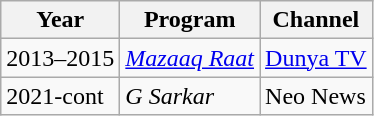<table class="wikitable">
<tr>
<th>Year</th>
<th>Program</th>
<th>Channel</th>
</tr>
<tr>
<td>2013–2015</td>
<td><em><a href='#'>Mazaaq Raat</a></em></td>
<td><a href='#'>Dunya TV</a></td>
</tr>
<tr>
<td>2021-cont</td>
<td><em>G Sarkar</em></td>
<td>Neo News</td>
</tr>
</table>
